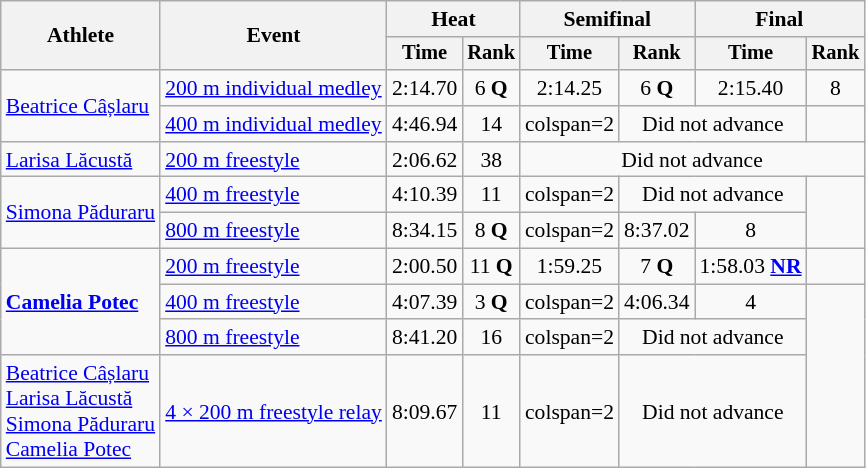<table class=wikitable style="font-size:90%">
<tr>
<th rowspan="2">Athlete</th>
<th rowspan="2">Event</th>
<th colspan="2">Heat</th>
<th colspan="2">Semifinal</th>
<th colspan="2">Final</th>
</tr>
<tr style="font-size:95%">
<th>Time</th>
<th>Rank</th>
<th>Time</th>
<th>Rank</th>
<th>Time</th>
<th>Rank</th>
</tr>
<tr align=center>
<td align=left rowspan=2><a href='#'>Beatrice Câșlaru</a></td>
<td align=left><a href='#'>200 m individual medley</a></td>
<td>2:14.70</td>
<td>6 <strong>Q</strong></td>
<td>2:14.25</td>
<td>6 <strong>Q</strong></td>
<td>2:15.40</td>
<td>8</td>
</tr>
<tr align=center>
<td align=left><a href='#'>400 m individual medley</a></td>
<td>4:46.94</td>
<td>14</td>
<td>colspan=2 </td>
<td colspan=2>Did not advance</td>
</tr>
<tr align=center>
<td align=left><a href='#'>Larisa Lăcustă</a></td>
<td align=left><a href='#'>200 m freestyle</a></td>
<td>2:06.62</td>
<td>38</td>
<td colspan=4>Did not advance</td>
</tr>
<tr align=center>
<td align=left rowspan=2><a href='#'>Simona Păduraru</a></td>
<td align=left><a href='#'>400 m freestyle</a></td>
<td>4:10.39</td>
<td>11</td>
<td>colspan=2 </td>
<td colspan=2>Did not advance</td>
</tr>
<tr align=center>
<td align=left><a href='#'>800 m freestyle</a></td>
<td>8:34.15</td>
<td>8 <strong>Q</strong></td>
<td>colspan=2 </td>
<td>8:37.02</td>
<td>8</td>
</tr>
<tr align=center>
<td align=left rowspan=3><strong><a href='#'>Camelia Potec</a></strong></td>
<td align=left><a href='#'>200 m freestyle</a></td>
<td>2:00.50</td>
<td>11 <strong>Q</strong></td>
<td>1:59.25</td>
<td>7 <strong>Q</strong></td>
<td>1:58.03 <strong><a href='#'>NR</a></strong></td>
<td></td>
</tr>
<tr align=center>
<td align=left><a href='#'>400 m freestyle</a></td>
<td>4:07.39</td>
<td>3 <strong>Q</strong></td>
<td>colspan=2 </td>
<td>4:06.34</td>
<td>4</td>
</tr>
<tr align=center>
<td align=left><a href='#'>800 m freestyle</a></td>
<td>8:41.20</td>
<td>16</td>
<td>colspan=2 </td>
<td colspan=2>Did not advance</td>
</tr>
<tr align=center>
<td align=left><a href='#'>Beatrice Câșlaru</a><br><a href='#'>Larisa Lăcustă</a><br><a href='#'>Simona Păduraru</a><br><a href='#'>Camelia Potec</a></td>
<td align=left><a href='#'>4 × 200 m freestyle relay</a></td>
<td>8:09.67</td>
<td>11</td>
<td>colspan=2 </td>
<td colspan=2>Did not advance</td>
</tr>
</table>
